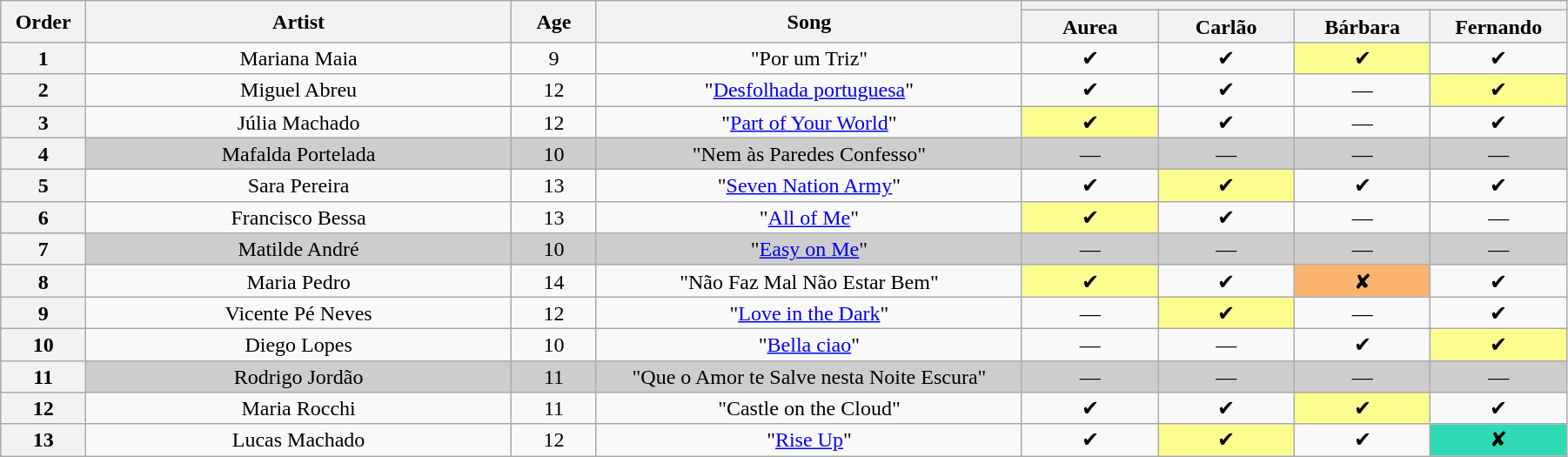<table class="wikitable" style="text-align:center; line-height:17px; width:95%">
<tr>
<th rowspan="2" width="05%">Order</th>
<th rowspan="2" width="25%">Artist</th>
<th rowspan="2" width="05%">Age</th>
<th rowspan="2" width="25%">Song</th>
<th colspan="4"></th>
</tr>
<tr>
<th width="08%">Aurea</th>
<th width="08%">Carlão</th>
<th width="08%">Bárbara</th>
<th width="08%">Fernando</th>
</tr>
<tr>
<th>1</th>
<td>Mariana Maia</td>
<td>9</td>
<td>"Por um Triz"</td>
<td>✔</td>
<td>✔</td>
<td style="background:#fdfc8f">✔</td>
<td>✔</td>
</tr>
<tr>
<th>2</th>
<td>Miguel Abreu</td>
<td>12</td>
<td>"<a href='#'>Desfolhada portuguesa</a>"</td>
<td>✔</td>
<td>✔</td>
<td>—</td>
<td style="background:#fdfc8f">✔</td>
</tr>
<tr>
<th>3</th>
<td>Júlia Machado</td>
<td>12</td>
<td>"<a href='#'>Part of Your World</a>"</td>
<td style="background:#fdfc8f">✔</td>
<td>✔</td>
<td>—</td>
<td>✔</td>
</tr>
<tr style="background:#cdcdcd">
<th>4</th>
<td>Mafalda Portelada</td>
<td>10</td>
<td>"Nem às Paredes Confesso"</td>
<td>—</td>
<td>—</td>
<td>—</td>
<td>—</td>
</tr>
<tr>
<th>5</th>
<td>Sara Pereira</td>
<td>13</td>
<td>"<a href='#'>Seven Nation Army</a>"</td>
<td>✔</td>
<td style="background:#fdfc8f">✔</td>
<td>✔</td>
<td>✔</td>
</tr>
<tr>
<th>6</th>
<td>Francisco Bessa</td>
<td>13</td>
<td>"<a href='#'>All of Me</a>"</td>
<td style="background:#fdfc8f">✔</td>
<td>✔</td>
<td>—</td>
<td>—</td>
</tr>
<tr style="background:#cdcdcd">
<th>7</th>
<td>Matilde André</td>
<td>10</td>
<td>"<a href='#'>Easy on Me</a>"</td>
<td>—</td>
<td>—</td>
<td>—</td>
<td>—</td>
</tr>
<tr>
<th>8</th>
<td>Maria Pedro</td>
<td>14</td>
<td>"Não Faz Mal Não Estar Bem"</td>
<td style="background:#fdfc8f">✔</td>
<td>✔</td>
<td style="background:#fbb46e">✘</td>
<td>✔</td>
</tr>
<tr>
<th>9</th>
<td>Vicente Pé Neves</td>
<td>12</td>
<td>"<a href='#'>Love in the Dark</a>"</td>
<td>—</td>
<td style="background:#fdfc8f">✔</td>
<td>—</td>
<td>✔</td>
</tr>
<tr>
<th>10</th>
<td>Diego Lopes</td>
<td>10</td>
<td>"<a href='#'>Bella ciao</a>"</td>
<td>—</td>
<td>—</td>
<td>✔</td>
<td style="background:#fdfc8f">✔</td>
</tr>
<tr style="background:#cdcdcd">
<th>11</th>
<td>Rodrigo Jordão</td>
<td>11</td>
<td>"Que o Amor te Salve nesta Noite Escura"</td>
<td>—</td>
<td>—</td>
<td>—</td>
<td>—</td>
</tr>
<tr>
<th>12</th>
<td>Maria Rocchi</td>
<td>11</td>
<td>"Castle on the Cloud"</td>
<td>✔</td>
<td>✔</td>
<td style="background:#fdfc8f">✔</td>
<td>✔</td>
</tr>
<tr>
<th>13</th>
<td>Lucas Machado</td>
<td>12</td>
<td>"<a href='#'>Rise Up</a>"</td>
<td>✔</td>
<td style="background:#fdfc8f">✔</td>
<td>✔</td>
<td style="background:#2ddab4">✘</td>
</tr>
</table>
